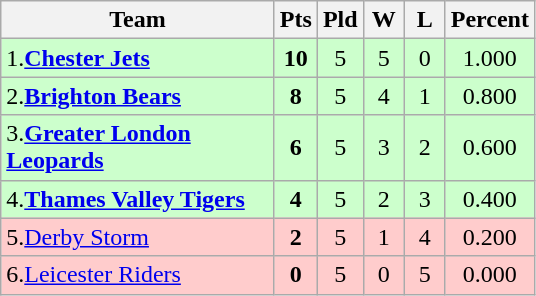<table class="wikitable" style="text-align: center;">
<tr>
<th width="175">Team</th>
<th width="20" abbr="Points">Pts</th>
<th width="20" abbr="Played">Pld</th>
<th width="20" abbr="Won">W</th>
<th width="20" abbr="Lost">L</th>
<th width="20" abbr="Percentage">Percent</th>
</tr>
<tr style="background: #ccffcc;">
<td style="text-align:left;">1.<strong><a href='#'>Chester Jets</a></strong></td>
<td><strong>10</strong></td>
<td>5</td>
<td>5</td>
<td>0</td>
<td>1.000</td>
</tr>
<tr style="background: #CCffcc;">
<td style="text-align:left;">2.<strong><a href='#'>Brighton Bears</a></strong></td>
<td><strong>8</strong></td>
<td>5</td>
<td>4</td>
<td>1</td>
<td>0.800</td>
</tr>
<tr style="background: #CCffcc;">
<td style="text-align:left;">3.<strong><a href='#'>Greater London Leopards</a></strong></td>
<td><strong>6</strong></td>
<td>5</td>
<td>3</td>
<td>2</td>
<td>0.600</td>
</tr>
<tr style="background: #ccffcc;">
<td style="text-align:left;">4.<strong><a href='#'>Thames Valley Tigers</a></strong></td>
<td><strong>4</strong></td>
<td>5</td>
<td>2</td>
<td>3</td>
<td>0.400</td>
</tr>
<tr style="background: #ffcccc;">
<td style="text-align:left;">5.<a href='#'>Derby Storm</a></td>
<td><strong>2</strong></td>
<td>5</td>
<td>1</td>
<td>4</td>
<td>0.200</td>
</tr>
<tr style="background: #ffcccc;">
<td style="text-align:left;">6.<a href='#'>Leicester Riders</a></td>
<td><strong>0</strong></td>
<td>5</td>
<td>0</td>
<td>5</td>
<td>0.000</td>
</tr>
</table>
